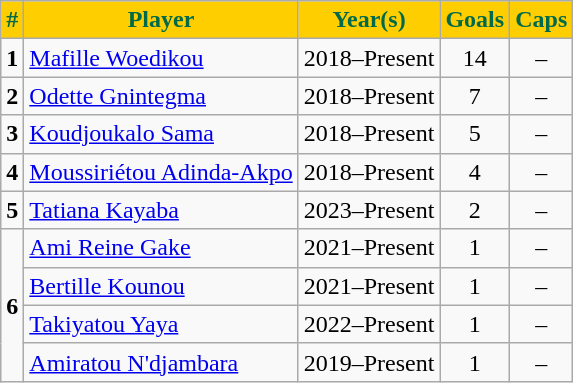<table class="wikitable sortable">
<tr>
<th style="background:#FFCE00;color:#006A4A">#</th>
<th style="background:#FFCE00;color:#006A4A">Player</th>
<th style="background:#FFCE00;color:#006A4A">Year(s)</th>
<th style="background:#FFCE00;color:#006A4A">Goals</th>
<th style="background:#FFCE00;color:#006A4A">Caps</th>
</tr>
<tr>
<td align=center><strong>1</strong></td>
<td><a href='#'>Mafille Woedikou</a></td>
<td>2018–Present</td>
<td align=center>14</td>
<td align=center>–</td>
</tr>
<tr>
<td align=center><strong>2</strong></td>
<td><a href='#'>Odette Gnintegma</a></td>
<td>2018–Present</td>
<td align=center>7</td>
<td align=center>–</td>
</tr>
<tr>
<td align=center><strong>3</strong></td>
<td><a href='#'>Koudjoukalo Sama</a></td>
<td>2018–Present</td>
<td align=center>5</td>
<td align=center>–</td>
</tr>
<tr>
<td align=center><strong>4</strong></td>
<td><a href='#'>Moussiriétou Adinda-Akpo</a></td>
<td>2018–Present</td>
<td align=center>4</td>
<td align=center>–</td>
</tr>
<tr>
<td align=center><strong>5</strong></td>
<td><a href='#'>Tatiana Kayaba</a></td>
<td>2023–Present</td>
<td align=center>2</td>
<td align=center>–</td>
</tr>
<tr>
<td align=center rowspan=4><strong>6</strong></td>
<td><a href='#'>Ami Reine Gake</a></td>
<td>2021–Present</td>
<td align=center>1</td>
<td align=center>–</td>
</tr>
<tr>
<td><a href='#'>Bertille Kounou</a></td>
<td>2021–Present</td>
<td align=center>1</td>
<td align=center>–</td>
</tr>
<tr>
<td><a href='#'>Takiyatou Yaya</a></td>
<td>2022–Present</td>
<td align=center>1</td>
<td align=center>–</td>
</tr>
<tr>
<td><a href='#'>Amiratou N'djambara</a></td>
<td>2019–Present</td>
<td align=center>1</td>
<td align=center>–</td>
</tr>
</table>
